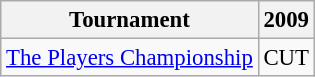<table class="wikitable" style="font-size:95%;text-align:center;">
<tr>
<th>Tournament</th>
<th>2009</th>
</tr>
<tr>
<td align=left><a href='#'>The Players Championship</a></td>
<td>CUT</td>
</tr>
</table>
